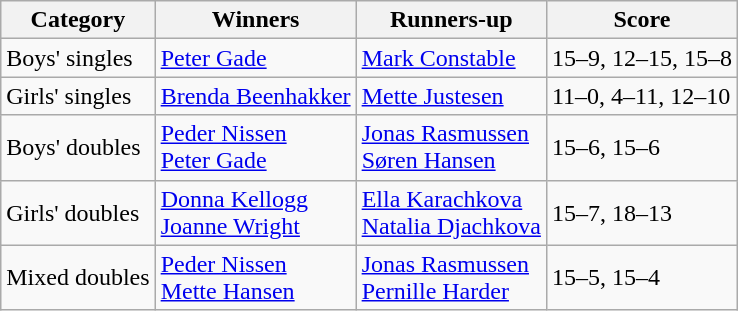<table class="wikitable">
<tr>
<th>Category</th>
<th>Winners</th>
<th>Runners-up</th>
<th>Score</th>
</tr>
<tr>
<td>Boys' singles</td>
<td> <a href='#'>Peter Gade</a></td>
<td> <a href='#'>Mark Constable</a></td>
<td>15–9, 12–15, 15–8</td>
</tr>
<tr>
<td>Girls' singles</td>
<td> <a href='#'>Brenda Beenhakker</a></td>
<td> <a href='#'>Mette Justesen</a></td>
<td>11–0, 4–11, 12–10</td>
</tr>
<tr>
<td>Boys' doubles</td>
<td> <a href='#'>Peder Nissen</a><br> <a href='#'>Peter Gade</a></td>
<td> <a href='#'>Jonas Rasmussen</a><br> <a href='#'>Søren Hansen</a></td>
<td>15–6, 15–6</td>
</tr>
<tr>
<td>Girls' doubles</td>
<td> <a href='#'>Donna Kellogg</a><br> <a href='#'>Joanne Wright</a></td>
<td> <a href='#'>Ella Karachkova</a><br> <a href='#'>Natalia Djachkova</a></td>
<td>15–7, 18–13</td>
</tr>
<tr>
<td>Mixed doubles</td>
<td> <a href='#'>Peder Nissen</a><br> <a href='#'>Mette Hansen</a></td>
<td> <a href='#'>Jonas Rasmussen</a><br> <a href='#'>Pernille Harder</a></td>
<td>15–5, 15–4</td>
</tr>
</table>
